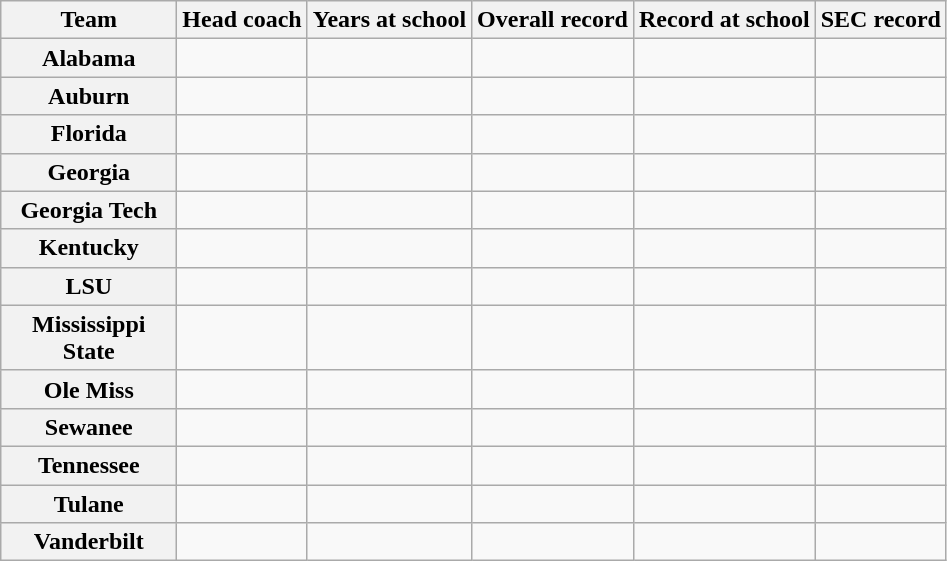<table class="wikitable sortable" style="text-align: center;">
<tr>
<th width="110">Team</th>
<th>Head coach</th>
<th>Years at school</th>
<th>Overall record</th>
<th>Record at school</th>
<th>SEC record</th>
</tr>
<tr>
<th><strong>Alabama</strong></th>
<td></td>
<td></td>
<td data-sort-value=></td>
<td data-sort-value=></td>
<td data-sort-value=></td>
</tr>
<tr>
<th><strong>Auburn</strong></th>
<td></td>
<td></td>
<td data-sort-value=></td>
<td data-sort-value=></td>
<td data-sort-value=></td>
</tr>
<tr>
<th><strong>Florida</strong></th>
<td></td>
<td></td>
<td data-sort-value=></td>
<td data-sort-value=></td>
<td data-sort-value=></td>
</tr>
<tr>
<th><strong>Georgia</strong></th>
<td></td>
<td></td>
<td data-sort-value=></td>
<td data-sort-value=></td>
<td data-sort-value=></td>
</tr>
<tr>
<th><strong>Georgia Tech</strong></th>
<td></td>
<td></td>
<td data-sort-value=></td>
<td data-sort-value=></td>
<td data-sort-value=></td>
</tr>
<tr>
<th><strong>Kentucky</strong></th>
<td></td>
<td></td>
<td data-sort-value=></td>
<td data-sort-value=></td>
<td data-sort-value=></td>
</tr>
<tr>
<th><strong>LSU</strong></th>
<td></td>
<td></td>
<td data-sort-value=></td>
<td data-sort-value=></td>
<td data-sort-value=></td>
</tr>
<tr>
<th><strong>Mississippi State</strong></th>
<td></td>
<td></td>
<td data-sort-value=></td>
<td data-sort-value=></td>
<td data-sort-value=></td>
</tr>
<tr>
<th><strong>Ole Miss</strong></th>
<td></td>
<td></td>
<td data-sort-value=></td>
<td data-sort-value=></td>
<td data-sort-value=></td>
</tr>
<tr>
<th><strong>Sewanee</strong></th>
<td></td>
<td></td>
<td data-sort-value=></td>
<td data-sort-value=></td>
<td data-sort-value=></td>
</tr>
<tr>
<th><strong>Tennessee</strong></th>
<td></td>
<td></td>
<td data-sort-value=></td>
<td data-sort-value=></td>
<td data-sort-value=></td>
</tr>
<tr>
<th><strong>Tulane</strong></th>
<td></td>
<td></td>
<td data-sort-value=></td>
<td data-sort-value=></td>
<td data-sort-value=></td>
</tr>
<tr>
<th><strong>Vanderbilt</strong></th>
<td></td>
<td></td>
<td data-sort-value=></td>
<td data-sort-value=></td>
<td data-sort-value=></td>
</tr>
</table>
